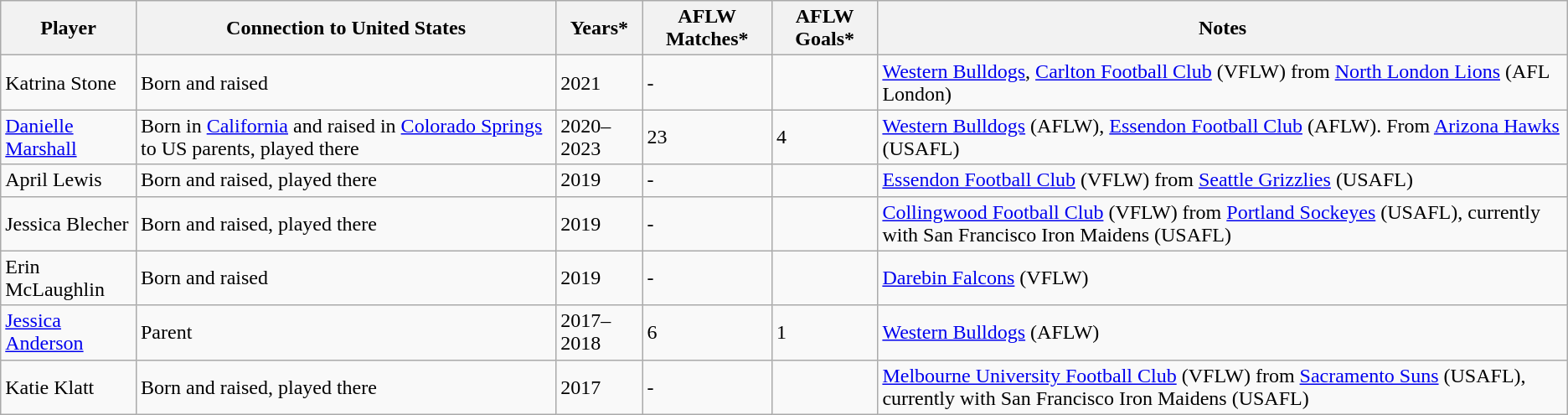<table class="wikitable sortable">
<tr>
<th>Player</th>
<th>Connection to United States</th>
<th>Years*</th>
<th>AFLW Matches*</th>
<th>AFLW Goals*</th>
<th>Notes</th>
</tr>
<tr>
<td>Katrina Stone</td>
<td>Born and raised</td>
<td>2021</td>
<td>-</td>
<td></td>
<td><a href='#'>Western Bulldogs</a>, <a href='#'>Carlton Football Club</a> (VFLW) from <a href='#'>North London Lions</a> (AFL London)</td>
</tr>
<tr>
<td><a href='#'>Danielle Marshall</a></td>
<td>Born in <a href='#'>California</a> and raised in <a href='#'>Colorado Springs</a> to US parents, played there</td>
<td>2020–2023</td>
<td>23</td>
<td>4</td>
<td><a href='#'>Western Bulldogs</a> (AFLW), <a href='#'>Essendon Football Club</a> (AFLW). From <a href='#'>Arizona Hawks</a> (USAFL)</td>
</tr>
<tr>
<td>April Lewis</td>
<td>Born and raised, played there</td>
<td>2019</td>
<td>-</td>
<td></td>
<td><a href='#'>Essendon Football Club</a> (VFLW) from <a href='#'>Seattle Grizzlies</a> (USAFL)</td>
</tr>
<tr>
<td>Jessica Blecher</td>
<td>Born and raised, played there</td>
<td>2019</td>
<td>-</td>
<td></td>
<td><a href='#'>Collingwood Football Club</a> (VFLW) from <a href='#'>Portland Sockeyes</a> (USAFL), currently with San Francisco Iron Maidens (USAFL)</td>
</tr>
<tr>
<td>Erin McLaughlin</td>
<td>Born and raised</td>
<td>2019</td>
<td>-</td>
<td></td>
<td><a href='#'>Darebin Falcons</a> (VFLW)</td>
</tr>
<tr>
<td><a href='#'>Jessica Anderson</a></td>
<td>Parent</td>
<td>2017–2018</td>
<td>6</td>
<td>1</td>
<td><a href='#'>Western Bulldogs</a> (AFLW)</td>
</tr>
<tr>
<td>Katie Klatt</td>
<td>Born and raised, played there</td>
<td>2017</td>
<td>-</td>
<td></td>
<td><a href='#'>Melbourne University Football Club</a> (VFLW) from <a href='#'>Sacramento Suns</a> (USAFL), currently with San Francisco Iron Maidens (USAFL)</td>
</tr>
</table>
